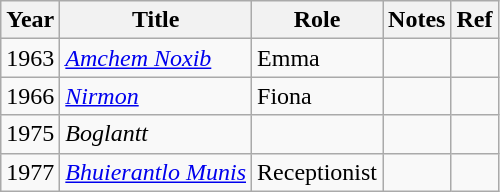<table class="wikitable sortable">
<tr>
<th>Year</th>
<th>Title</th>
<th>Role</th>
<th>Notes</th>
<th>Ref</th>
</tr>
<tr>
<td>1963</td>
<td><em><a href='#'>Amchem Noxib</a></em></td>
<td>Emma</td>
<td></td>
<td></td>
</tr>
<tr>
<td>1966</td>
<td><em><a href='#'>Nirmon</a></em></td>
<td>Fiona</td>
<td></td>
<td></td>
</tr>
<tr>
<td>1975</td>
<td><em>Boglantt</em></td>
<td></td>
<td></td>
<td></td>
</tr>
<tr>
<td>1977</td>
<td><em><a href='#'>Bhuierantlo Munis</a></em></td>
<td>Receptionist</td>
<td></td>
<td></td>
</tr>
</table>
